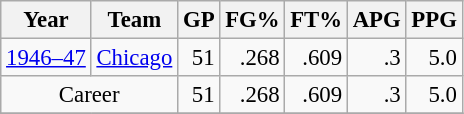<table class="wikitable sortable" style="font-size:95%; text-align:right;">
<tr>
<th>Year</th>
<th>Team</th>
<th>GP</th>
<th>FG%</th>
<th>FT%</th>
<th>APG</th>
<th>PPG</th>
</tr>
<tr>
<td style="text-align:left;"><a href='#'>1946–47</a></td>
<td style="text-align:left;"><a href='#'>Chicago</a></td>
<td>51</td>
<td>.268</td>
<td>.609</td>
<td>.3</td>
<td>5.0</td>
</tr>
<tr>
<td style="text-align:center;" colspan="2">Career</td>
<td>51</td>
<td>.268</td>
<td>.609</td>
<td>.3</td>
<td>5.0</td>
</tr>
<tr>
</tr>
</table>
